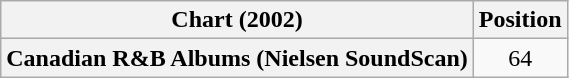<table class="wikitable plainrowheaders" style="text-align:center;">
<tr>
<th scope="col">Chart (2002)</th>
<th scope="col">Position</th>
</tr>
<tr>
<th scope="row">Canadian R&B Albums (Nielsen SoundScan)</th>
<td>64</td>
</tr>
</table>
